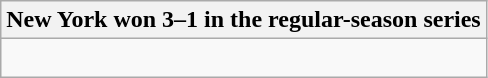<table class="wikitable collapsible collapsed">
<tr>
<th>New York won 3–1 in the regular-season series</th>
</tr>
<tr>
<td><br>


</td>
</tr>
</table>
